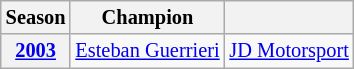<table class="wikitable" style="font-size:85%;">
<tr>
<th>Season</th>
<th>Champion</th>
<th></th>
</tr>
<tr>
<th><a href='#'>2003</a></th>
<td> <a href='#'>Esteban Guerrieri</a></td>
<td> <a href='#'>JD Motorsport</a></td>
</tr>
</table>
